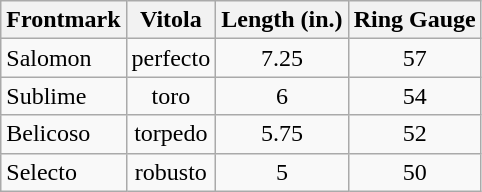<table class="wikitable">
<tr>
<th>Frontmark</th>
<th>Vitola</th>
<th>Length (in.)</th>
<th>Ring Gauge</th>
</tr>
<tr>
<td>Salomon</td>
<td align="center">perfecto</td>
<td align="center">7.25</td>
<td align="center">57</td>
</tr>
<tr>
<td>Sublime</td>
<td align="center">toro</td>
<td align="center">6</td>
<td align="center">54</td>
</tr>
<tr>
<td>Belicoso</td>
<td align="center">torpedo</td>
<td align="center">5.75</td>
<td align="center">52</td>
</tr>
<tr>
<td>Selecto</td>
<td align="center">robusto</td>
<td align="center">5</td>
<td align="center">50</td>
</tr>
</table>
